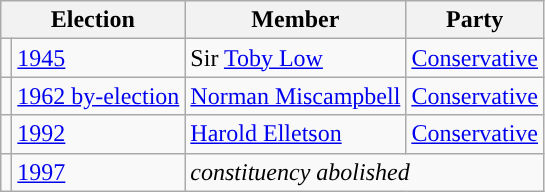<table class="wikitable">
<tr>
<th colspan="2">Election</th>
<th>Member</th>
<th>Party</th>
</tr>
<tr>
<td style="color:inherit;background-color: "></td>
<td><a href='#'>1945</a></td>
<td>Sir <a href='#'>Toby Low</a></td>
<td><a href='#'>Conservative</a></td>
</tr>
<tr>
<td style="color:inherit;background-color: "></td>
<td><a href='#'>1962 by-election</a></td>
<td><a href='#'>Norman Miscampbell</a></td>
<td><a href='#'>Conservative</a></td>
</tr>
<tr>
<td style="color:inherit;background-color: "></td>
<td><a href='#'>1992</a></td>
<td><a href='#'>Harold Elletson</a></td>
<td><a href='#'>Conservative</a></td>
</tr>
<tr>
<td></td>
<td><a href='#'>1997</a></td>
<td colspan="2"><em>constituency abolished</em></td>
</tr>
</table>
